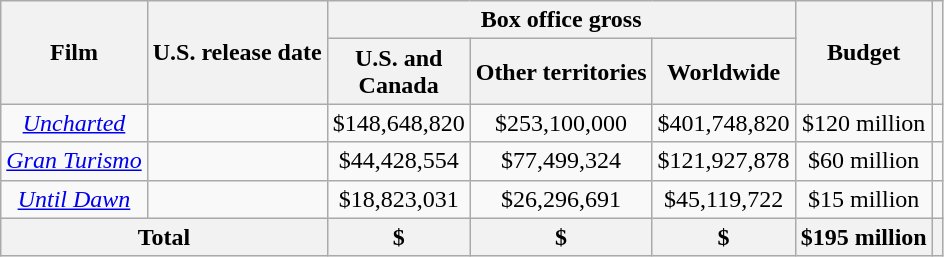<table class="wikitable sortable"  style="text-align:center">
<tr>
<th scope="col" rowspan="2">Film</th>
<th scope="col" rowspan="2">U.S. release date</th>
<th scope="col" colspan="3" class=sortable>Box office gross</th>
<th scope="col" rowspan="2">Budget</th>
<th scope="col" rowspan="2" class=unsortable></th>
</tr>
<tr>
<th>U.S. and<br>Canada</th>
<th>Other territories</th>
<th>Worldwide</th>
</tr>
<tr>
<td scope="row"><em><a href='#'>Uncharted</a></em></td>
<td></td>
<td>$148,648,820</td>
<td>$253,100,000</td>
<td>$401,748,820</td>
<td>$120 million</td>
<td></td>
</tr>
<tr>
<td scope="row"><em><a href='#'>Gran Turismo</a></em></td>
<td></td>
<td>$44,428,554</td>
<td>$77,499,324</td>
<td>$121,927,878</td>
<td>$60 million</td>
<td></td>
</tr>
<tr>
<td scope="row"><em><a href='#'>Until Dawn</a></em></td>
<td></td>
<td>$18,823,031</td>
<td>$26,296,691</td>
<td>$45,119,722</td>
<td>$15 million</td>
<td></td>
</tr>
<tr>
<th scope="col" colspan="2" class=sortable>Total</th>
<th>$</th>
<th>$</th>
<th>$</th>
<th>$195 million</th>
<th></th>
</tr>
</table>
